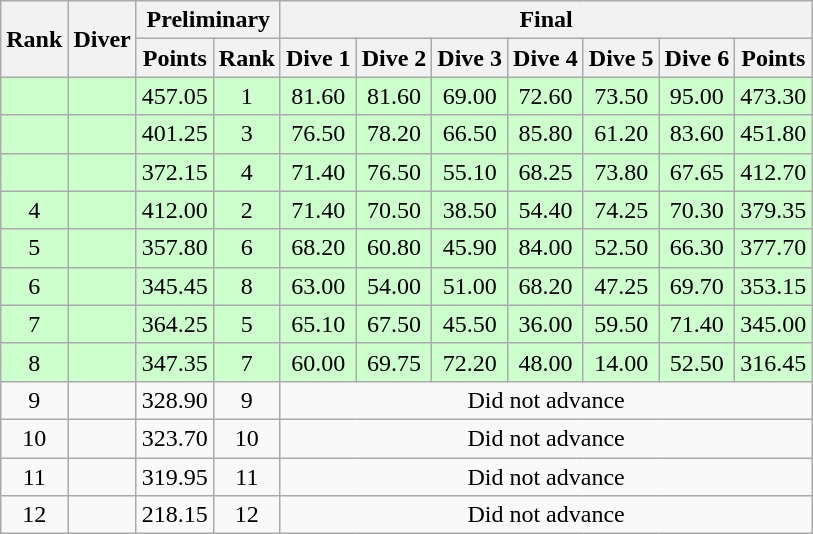<table class="wikitable sortable"  style="text-align:center">
<tr>
<th rowspan="2" data-sort-type=number>Rank</th>
<th rowspan="2">Diver</th>
<th colspan="2">Preliminary</th>
<th colspan="7">Final</th>
</tr>
<tr>
<th>Points</th>
<th>Rank</th>
<th>Dive 1</th>
<th>Dive 2</th>
<th>Dive 3</th>
<th>Dive 4</th>
<th>Dive 5</th>
<th>Dive 6</th>
<th>Points</th>
</tr>
<tr bgcolor=ccffcc>
<td></td>
<td align="left"></td>
<td>457.05</td>
<td>1</td>
<td>81.60</td>
<td>81.60</td>
<td>69.00</td>
<td>72.60</td>
<td>73.50</td>
<td>95.00</td>
<td>473.30</td>
</tr>
<tr bgcolor=ccffcc>
<td></td>
<td align="left"></td>
<td>401.25</td>
<td>3</td>
<td>76.50</td>
<td>78.20</td>
<td>66.50</td>
<td>85.80</td>
<td>61.20</td>
<td>83.60</td>
<td>451.80</td>
</tr>
<tr bgcolor=ccffcc>
<td></td>
<td align="left"></td>
<td>372.15</td>
<td>4</td>
<td>71.40</td>
<td>76.50</td>
<td>55.10</td>
<td>68.25</td>
<td>73.80</td>
<td>67.65</td>
<td>412.70</td>
</tr>
<tr bgcolor=ccffcc>
<td>4</td>
<td align="left"></td>
<td>412.00</td>
<td>2</td>
<td>71.40</td>
<td>70.50</td>
<td>38.50</td>
<td>54.40</td>
<td>74.25</td>
<td>70.30</td>
<td>379.35</td>
</tr>
<tr bgcolor=ccffcc>
<td>5</td>
<td align="left"></td>
<td>357.80</td>
<td>6</td>
<td>68.20</td>
<td>60.80</td>
<td>45.90</td>
<td>84.00</td>
<td>52.50</td>
<td>66.30</td>
<td>377.70</td>
</tr>
<tr bgcolor=ccffcc>
<td>6</td>
<td align="left"></td>
<td>345.45</td>
<td>8</td>
<td>63.00</td>
<td>54.00</td>
<td>51.00</td>
<td>68.20</td>
<td>47.25</td>
<td>69.70</td>
<td>353.15</td>
</tr>
<tr bgcolor=ccffcc>
<td>7</td>
<td align="left"></td>
<td>364.25</td>
<td>5</td>
<td>65.10</td>
<td>67.50</td>
<td>45.50</td>
<td>36.00</td>
<td>59.50</td>
<td>71.40</td>
<td>345.00</td>
</tr>
<tr bgcolor=ccffcc>
<td>8</td>
<td align="left"></td>
<td>347.35</td>
<td>7</td>
<td>60.00</td>
<td>69.75</td>
<td>72.20</td>
<td>48.00</td>
<td>14.00</td>
<td>52.50</td>
<td>316.45</td>
</tr>
<tr>
<td>9</td>
<td align="left"></td>
<td>328.90</td>
<td>9</td>
<td colspan="7">Did not advance</td>
</tr>
<tr>
<td>10</td>
<td align="left"></td>
<td>323.70</td>
<td>10</td>
<td colspan="7">Did not advance</td>
</tr>
<tr>
<td>11</td>
<td align="left"></td>
<td>319.95</td>
<td>11</td>
<td colspan="7">Did not advance</td>
</tr>
<tr>
<td>12</td>
<td align="left"></td>
<td>218.15</td>
<td>12</td>
<td colspan="7">Did not advance</td>
</tr>
</table>
